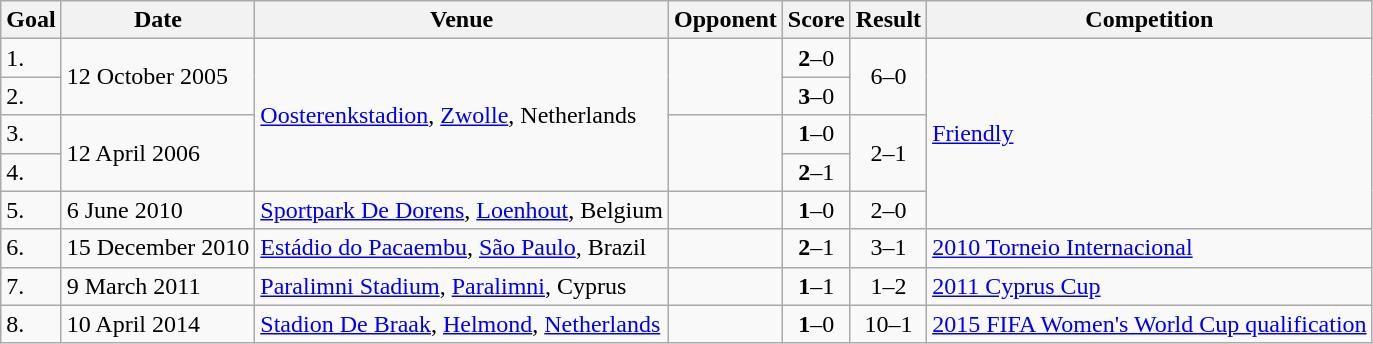<table class="wikitable">
<tr>
<th>Goal</th>
<th>Date</th>
<th>Venue</th>
<th>Opponent</th>
<th>Score</th>
<th>Result</th>
<th>Competition</th>
</tr>
<tr>
<td>1.</td>
<td rowspan=2>12 October 2005</td>
<td rowspan=4><a href='#'>Oosterenkstadion</a>, <a href='#'>Zwolle</a>, Netherlands</td>
<td rowspan=2></td>
<td align=center><strong>2</strong>–0</td>
<td align=center rowspan=2>6–0</td>
<td rowspan=5><a href='#'>Friendly</a></td>
</tr>
<tr>
<td>2.</td>
<td align=center><strong>3</strong>–0</td>
</tr>
<tr>
<td>3.</td>
<td rowspan=2>12 April 2006</td>
<td rowspan=2></td>
<td align=center><strong>1</strong>–0</td>
<td rowspan=2 align=center>2–1</td>
</tr>
<tr>
<td>4.</td>
<td align=center><strong>2</strong>–1</td>
</tr>
<tr>
<td>5.</td>
<td>6 June 2010</td>
<td><a href='#'>Sportpark De Dorens</a>, <a href='#'>Loenhout</a>, Belgium</td>
<td></td>
<td align=center><strong>1</strong>–0</td>
<td align=center>2–0</td>
</tr>
<tr>
<td>6.</td>
<td>15 December 2010</td>
<td><a href='#'>Estádio do Pacaembu</a>, <a href='#'>São Paulo</a>, Brazil</td>
<td></td>
<td align=center><strong>2</strong>–1</td>
<td align=center>3–1</td>
<td><a href='#'>2010 Torneio Internacional</a></td>
</tr>
<tr>
<td>7.</td>
<td>9 March 2011</td>
<td><a href='#'>Paralimni Stadium</a>, <a href='#'>Paralimni</a>, Cyprus</td>
<td></td>
<td align=center><strong>1</strong>–1</td>
<td align=center>1–2</td>
<td><a href='#'>2011 Cyprus Cup</a></td>
</tr>
<tr>
<td>8.</td>
<td>10 April 2014</td>
<td><a href='#'>Stadion De Braak</a>, <a href='#'>Helmond</a>, <a href='#'>Netherlands</a></td>
<td></td>
<td align=center><strong>1</strong>–0</td>
<td align=center>10–1</td>
<td><a href='#'>2015 FIFA Women's World Cup qualification</a></td>
</tr>
</table>
